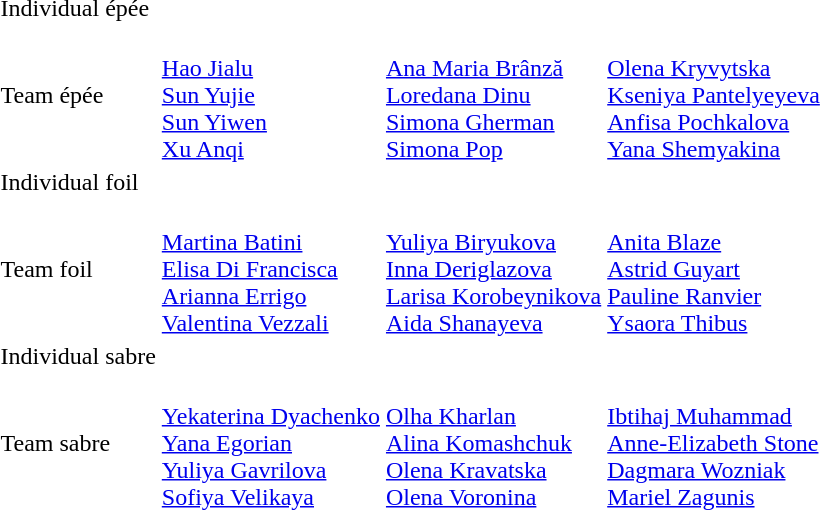<table>
<tr>
<td>Individual épée<br></td>
<td></td>
<td></td>
<td><br></td>
</tr>
<tr>
<td>Team épée<br></td>
<td><br><a href='#'>Hao Jialu</a><br><a href='#'>Sun Yujie</a><br><a href='#'>Sun Yiwen</a><br><a href='#'>Xu Anqi</a></td>
<td><br><a href='#'>Ana Maria Brânză</a><br><a href='#'>Loredana Dinu</a><br><a href='#'>Simona Gherman</a><br><a href='#'>Simona Pop</a></td>
<td><br><a href='#'>Olena Kryvytska</a><br><a href='#'>Kseniya Pantelyeyeva</a><br><a href='#'>Anfisa Pochkalova</a> <br><a href='#'>Yana Shemyakina</a></td>
</tr>
<tr>
<td>Individual foil<br></td>
<td></td>
<td></td>
<td><br></td>
</tr>
<tr>
<td>Team foil<br></td>
<td><br><a href='#'>Martina Batini</a><br><a href='#'>Elisa Di Francisca</a><br><a href='#'>Arianna Errigo</a><br><a href='#'>Valentina Vezzali</a></td>
<td><br><a href='#'>Yuliya Biryukova</a><br><a href='#'>Inna Deriglazova</a><br><a href='#'>Larisa Korobeynikova</a><br><a href='#'>Aida Shanayeva</a></td>
<td><br><a href='#'>Anita Blaze</a><br><a href='#'>Astrid Guyart</a><br><a href='#'>Pauline Ranvier</a><br><a href='#'>Ysaora Thibus</a></td>
</tr>
<tr>
<td>Individual sabre<br></td>
<td></td>
<td></td>
<td><br></td>
</tr>
<tr>
<td>Team sabre<br></td>
<td><br><a href='#'>Yekaterina Dyachenko</a><br><a href='#'>Yana Egorian</a><br><a href='#'>Yuliya Gavrilova</a><br><a href='#'>Sofiya Velikaya</a></td>
<td><br><a href='#'>Olha Kharlan</a><br><a href='#'>Alina Komashchuk</a><br><a href='#'>Olena Kravatska</a><br><a href='#'>Olena Voronina</a></td>
<td><br><a href='#'>Ibtihaj Muhammad</a><br><a href='#'>Anne-Elizabeth Stone</a><br><a href='#'>Dagmara Wozniak</a><br><a href='#'>Mariel Zagunis</a></td>
</tr>
</table>
